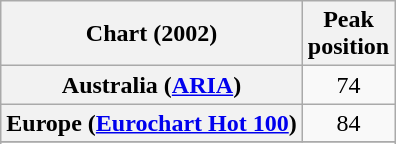<table class="wikitable sortable plainrowheaders" style="text-align:center">
<tr>
<th scope="col">Chart (2002)</th>
<th scope="col">Peak<br>position</th>
</tr>
<tr>
<th scope="row">Australia (<a href='#'>ARIA</a>)</th>
<td>74</td>
</tr>
<tr>
<th scope="row">Europe (<a href='#'>Eurochart Hot 100</a>)</th>
<td>84</td>
</tr>
<tr>
</tr>
<tr>
</tr>
<tr>
</tr>
</table>
